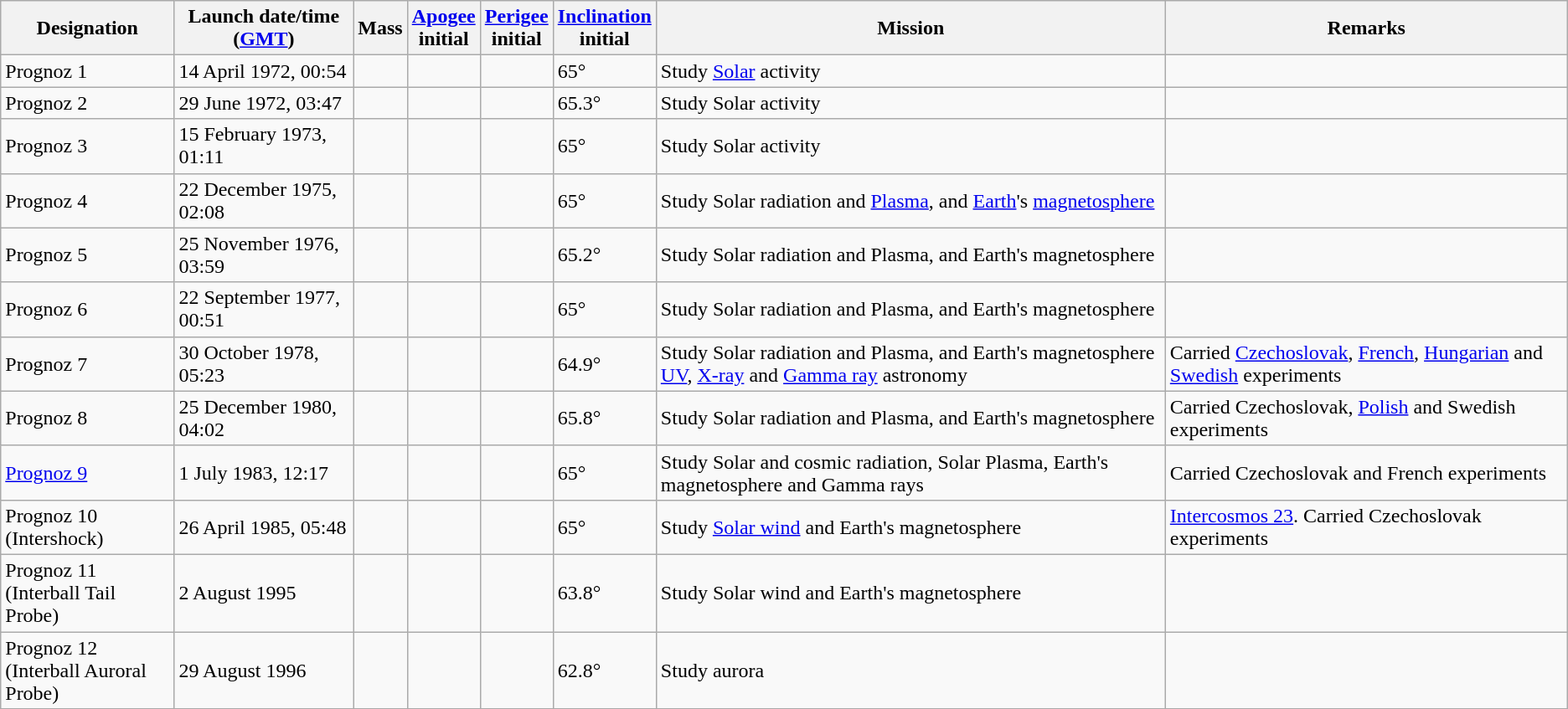<table class="wikitable">
<tr>
<th>Designation</th>
<th>Launch date/time (<a href='#'>GMT</a>)</th>
<th>Mass</th>
<th><a href='#'>Apogee</a><br>initial</th>
<th><a href='#'>Perigee</a><br>initial</th>
<th><a href='#'>Inclination</a><br>initial</th>
<th>Mission</th>
<th>Remarks</th>
</tr>
<tr>
<td>Prognoz 1</td>
<td>14 April 1972, 00:54</td>
<td></td>
<td></td>
<td></td>
<td>65°</td>
<td>Study <a href='#'>Solar</a> activity</td>
<td></td>
</tr>
<tr>
<td>Prognoz 2</td>
<td>29 June 1972, 03:47</td>
<td></td>
<td></td>
<td></td>
<td>65.3°</td>
<td>Study Solar activity</td>
<td></td>
</tr>
<tr>
<td>Prognoz 3</td>
<td>15 February 1973, 01:11</td>
<td></td>
<td></td>
<td></td>
<td>65°</td>
<td>Study Solar activity</td>
<td></td>
</tr>
<tr>
<td>Prognoz 4</td>
<td>22 December 1975, 02:08</td>
<td></td>
<td></td>
<td></td>
<td>65°</td>
<td>Study Solar radiation and <a href='#'>Plasma</a>, and <a href='#'>Earth</a>'s <a href='#'>magnetosphere</a></td>
<td></td>
</tr>
<tr>
<td>Prognoz 5</td>
<td>25 November 1976, 03:59</td>
<td></td>
<td></td>
<td></td>
<td>65.2°</td>
<td>Study Solar radiation and Plasma, and Earth's magnetosphere</td>
<td></td>
</tr>
<tr>
<td>Prognoz 6</td>
<td>22 September 1977, 00:51</td>
<td></td>
<td></td>
<td></td>
<td>65°</td>
<td>Study Solar radiation and Plasma, and Earth's magnetosphere</td>
<td></td>
</tr>
<tr>
<td>Prognoz 7</td>
<td>30 October 1978, 05:23</td>
<td></td>
<td></td>
<td></td>
<td>64.9°</td>
<td>Study Solar radiation and Plasma, and Earth's magnetosphere<br><a href='#'>UV</a>, <a href='#'>X-ray</a> and <a href='#'>Gamma ray</a> astronomy</td>
<td>Carried <a href='#'>Czechoslovak</a>, <a href='#'>French</a>, <a href='#'>Hungarian</a> and <a href='#'>Swedish</a> experiments</td>
</tr>
<tr>
<td>Prognoz 8</td>
<td>25 December 1980, 04:02</td>
<td></td>
<td></td>
<td></td>
<td>65.8°</td>
<td>Study Solar radiation and Plasma, and Earth's magnetosphere</td>
<td>Carried Czechoslovak, <a href='#'>Polish</a> and Swedish experiments</td>
</tr>
<tr>
<td><a href='#'>Prognoz 9</a></td>
<td>1 July 1983, 12:17</td>
<td></td>
<td></td>
<td></td>
<td>65°</td>
<td>Study Solar and cosmic radiation, Solar Plasma, Earth's magnetosphere and Gamma rays</td>
<td>Carried Czechoslovak and French experiments</td>
</tr>
<tr>
<td>Prognoz 10<br>(Intershock)</td>
<td>26 April 1985, 05:48</td>
<td></td>
<td></td>
<td></td>
<td>65°</td>
<td>Study <a href='#'>Solar wind</a> and Earth's magnetosphere</td>
<td><a href='#'>Intercosmos 23</a>. Carried Czechoslovak experiments</td>
</tr>
<tr>
<td>Prognoz 11<br>(Interball Tail Probe)</td>
<td>2 August 1995</td>
<td></td>
<td></td>
<td></td>
<td>63.8°</td>
<td>Study Solar wind and Earth's magnetosphere</td>
<td></td>
</tr>
<tr>
<td>Prognoz 12<br>(Interball Auroral Probe)</td>
<td>29 August 1996</td>
<td></td>
<td></td>
<td></td>
<td>62.8°</td>
<td>Study aurora</td>
<td></td>
</tr>
<tr>
</tr>
</table>
